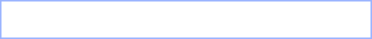<table style="margin-left: 1em;; margin-bottom: 0.5em; width: 248px; border: #99B3FF solid 1px; background-color: #FFFFFF; color: #000000; float: right; ">
<tr>
<td><br></td>
</tr>
</table>
